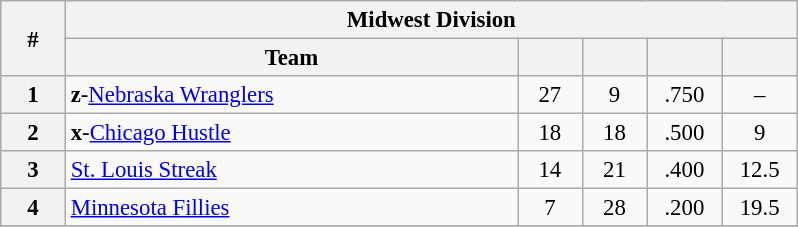<table class="wikitable" style="width:35em; font-size:95%; text-align:center">
<tr>
<th width="5%" rowspan=2>#</th>
<th colspan="5" style="text-align:center">Midwest Division</th>
</tr>
<tr>
<th width="35%">Team</th>
<th width="5%"></th>
<th width="5%"></th>
<th width="5%"></th>
<th width="5%"></th>
</tr>
<tr>
<th>1</th>
<td style="text-align:left;"><strong>z</strong>-<a href='#'>Nebraska Wranglers</a></td>
<td>27</td>
<td>9</td>
<td>.750</td>
<td>–</td>
</tr>
<tr>
<th>2</th>
<td style="text-align:left;"><strong>x</strong>-<a href='#'>Chicago Hustle</a></td>
<td>18</td>
<td>18</td>
<td>.500</td>
<td>9</td>
</tr>
<tr>
<th>3</th>
<td style="text-align:left;"><a href='#'>St. Louis Streak</a></td>
<td>14</td>
<td>21</td>
<td>.400</td>
<td>12.5</td>
</tr>
<tr>
<th>4</th>
<td style="text-align:left;"><a href='#'>Minnesota Fillies</a></td>
<td>7</td>
<td>28</td>
<td>.200</td>
<td>19.5</td>
</tr>
<tr>
</tr>
</table>
